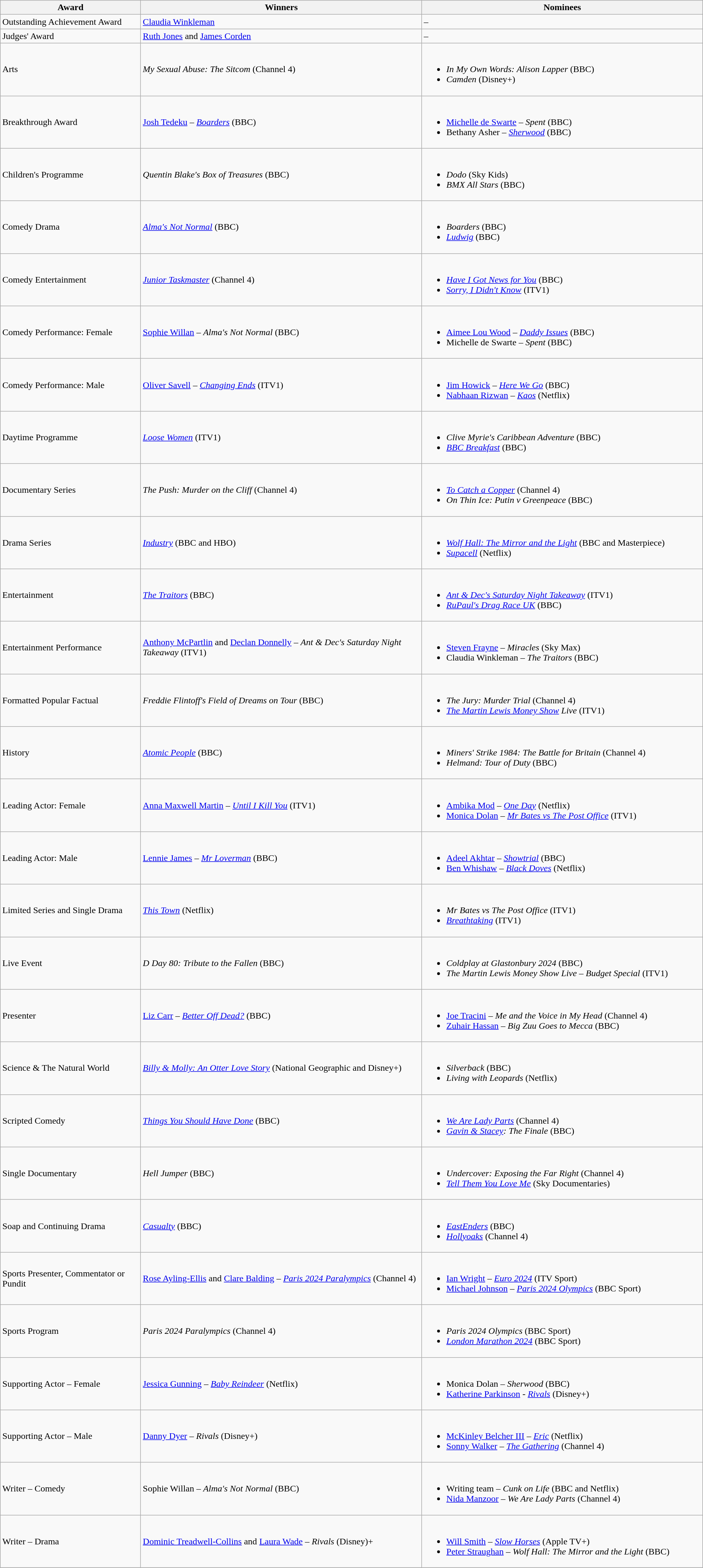<table class="wikitable">
<tr>
<th width="20%">Award</th>
<th width="40%">Winners</th>
<th width="40%">Nominees</th>
</tr>
<tr>
<td>Outstanding Achievement Award</td>
<td><a href='#'>Claudia Winkleman</a></td>
<td>–</td>
</tr>
<tr>
<td>Judges' Award</td>
<td><a href='#'>Ruth Jones</a> and <a href='#'>James Corden</a></td>
<td>–</td>
</tr>
<tr>
<td>Arts</td>
<td><em>My Sexual Abuse: The Sitcom</em> (Channel 4)</td>
<td><br><ul><li><em>In My Own Words: Alison Lapper</em> (BBC)</li><li><em>Camden</em> (Disney+)</li></ul></td>
</tr>
<tr>
<td>Breakthrough Award</td>
<td><a href='#'>Josh Tedeku</a> – <em><a href='#'>Boarders</a></em> (BBC)</td>
<td><br><ul><li><a href='#'>Michelle de Swarte</a> – <em>Spent</em> (BBC)</li><li>Bethany Asher – <em><a href='#'>Sherwood</a></em> (BBC)</li></ul></td>
</tr>
<tr>
<td>Children's Programme</td>
<td><em>Quentin Blake's Box of Treasures</em> (BBC)</td>
<td><br><ul><li><em>Dodo</em> (Sky Kids)</li><li><em>BMX All Stars</em> (BBC)</li></ul></td>
</tr>
<tr>
<td>Comedy Drama</td>
<td><em><a href='#'>Alma's Not Normal</a></em> (BBC)</td>
<td><br><ul><li><em>Boarders</em> (BBC)</li><li><em><a href='#'>Ludwig</a></em> (BBC)</li></ul></td>
</tr>
<tr>
<td>Comedy Entertainment</td>
<td><em><a href='#'>Junior Taskmaster</a></em> (Channel 4)</td>
<td><br><ul><li><em><a href='#'>Have I Got News for You</a></em> (BBC)</li><li><em><a href='#'>Sorry, I Didn't Know</a></em> (ITV1)</li></ul></td>
</tr>
<tr>
<td>Comedy Performance: Female</td>
<td><a href='#'>Sophie Willan</a> – <em>Alma's Not Normal</em> (BBC)</td>
<td><br><ul><li><a href='#'>Aimee Lou Wood</a> – <em><a href='#'>Daddy Issues</a></em> (BBC)</li><li>Michelle de Swarte – <em>Spent</em> (BBC)</li></ul></td>
</tr>
<tr>
<td>Comedy Performance: Male</td>
<td><a href='#'>Oliver Savell</a> – <em><a href='#'>Changing Ends</a></em> (ITV1)</td>
<td><br><ul><li><a href='#'>Jim Howick</a> – <em><a href='#'>Here We Go</a></em> (BBC)</li><li><a href='#'>Nabhaan Rizwan</a> – <em><a href='#'>Kaos</a></em> (Netflix)</li></ul></td>
</tr>
<tr>
<td>Daytime Programme</td>
<td><em><a href='#'>Loose Women</a></em> (ITV1)</td>
<td><br><ul><li><em>Clive Myrie's Caribbean Adventure</em> (BBC)</li><li><em><a href='#'>BBC Breakfast</a></em> (BBC)</li></ul></td>
</tr>
<tr>
<td>Documentary Series</td>
<td><em>The Push: Murder on the Cliff</em> (Channel 4)</td>
<td><br><ul><li><em><a href='#'>To Catch a Copper</a></em> (Channel 4)</li><li><em>On Thin Ice: Putin v Greenpeace</em> (BBC)</li></ul></td>
</tr>
<tr>
<td>Drama Series</td>
<td><em><a href='#'>Industry</a></em> (BBC and HBO)</td>
<td><br><ul><li><em><a href='#'>Wolf Hall: The Mirror and the Light</a></em> (BBC and Masterpiece)</li><li><em><a href='#'>Supacell</a></em> (Netflix)</li></ul></td>
</tr>
<tr>
<td>Entertainment</td>
<td><em><a href='#'>The Traitors</a></em> (BBC)</td>
<td><br><ul><li><em><a href='#'>Ant & Dec's Saturday Night Takeaway</a></em> (ITV1)</li><li><em><a href='#'>RuPaul's Drag Race UK</a></em> (BBC)</li></ul></td>
</tr>
<tr>
<td>Entertainment Performance</td>
<td><a href='#'>Anthony McPartlin</a> and <a href='#'>Declan Donnelly</a> – <em>Ant & Dec's Saturday Night Takeaway</em> (ITV1)</td>
<td><br><ul><li><a href='#'>Steven Frayne</a> – <em>Miracles</em> (Sky Max)</li><li>Claudia Winkleman – <em>The Traitors</em> (BBC)</li></ul></td>
</tr>
<tr>
<td>Formatted Popular Factual</td>
<td><em>Freddie Flintoff's Field of Dreams on Tour</em> (BBC)</td>
<td><br><ul><li><em>The Jury: Murder Trial</em> (Channel 4)</li><li><em><a href='#'>The Martin Lewis Money Show</a> Live</em> (ITV1)</li></ul></td>
</tr>
<tr>
<td>History</td>
<td><em><a href='#'>Atomic People</a></em> (BBC)</td>
<td><br><ul><li><em>Miners' Strike 1984: The Battle for Britain</em> (Channel 4)</li><li><em>Helmand: Tour of Duty</em> (BBC)</li></ul></td>
</tr>
<tr>
<td>Leading Actor: Female</td>
<td><a href='#'>Anna Maxwell Martin</a> – <em><a href='#'>Until I Kill You</a></em> (ITV1)</td>
<td><br><ul><li><a href='#'>Ambika Mod</a> – <em><a href='#'>One Day</a></em> (Netflix)</li><li><a href='#'>Monica Dolan</a> – <em><a href='#'>Mr Bates vs The Post Office</a></em> (ITV1)</li></ul></td>
</tr>
<tr>
<td>Leading Actor: Male</td>
<td><a href='#'>Lennie James</a> – <em><a href='#'>Mr Loverman</a></em> (BBC)</td>
<td><br><ul><li><a href='#'>Adeel Akhtar</a> – <em><a href='#'>Showtrial</a></em> (BBC)</li><li><a href='#'>Ben Whishaw</a> – <em><a href='#'>Black Doves</a></em> (Netflix)</li></ul></td>
</tr>
<tr>
<td>Limited Series and Single Drama</td>
<td><em><a href='#'>This Town</a></em> (Netflix)</td>
<td><br><ul><li><em>Mr Bates vs The Post Office</em> (ITV1)</li><li><em><a href='#'>Breathtaking</a></em> (ITV1)</li></ul></td>
</tr>
<tr>
<td>Live Event</td>
<td><em>D Day 80: Tribute to the Fallen</em> (BBC)</td>
<td><br><ul><li><em>Coldplay at Glastonbury 2024</em> (BBC)</li><li><em>The Martin Lewis Money Show Live – Budget Special</em> (ITV1)</li></ul></td>
</tr>
<tr>
<td>Presenter</td>
<td><a href='#'>Liz Carr</a> – <em><a href='#'>Better Off Dead?</a></em> (BBC)</td>
<td><br><ul><li><a href='#'>Joe Tracini</a> – <em>Me and the Voice in My Head</em> (Channel 4)</li><li><a href='#'>Zuhair Hassan</a> – <em>Big Zuu Goes to Mecca</em> (BBC)</li></ul></td>
</tr>
<tr>
<td>Science & The Natural World</td>
<td><em><a href='#'>Billy & Molly: An Otter Love Story</a></em> (National Geographic and Disney+)</td>
<td><br><ul><li><em>Silverback</em> (BBC)</li><li><em>Living with Leopards</em> (Netflix)</li></ul></td>
</tr>
<tr>
<td>Scripted Comedy</td>
<td><em><a href='#'>Things You Should Have Done</a></em> (BBC)</td>
<td><br><ul><li><em><a href='#'>We Are Lady Parts</a></em> (Channel 4)</li><li><em><a href='#'>Gavin & Stacey</a>: The Finale</em> (BBC)</li></ul></td>
</tr>
<tr>
<td>Single Documentary</td>
<td><em>Hell Jumper</em> (BBC)</td>
<td><br><ul><li><em>Undercover: Exposing the Far Right</em> (Channel 4)</li><li><em><a href='#'>Tell Them You Love Me</a></em> (Sky Documentaries)</li></ul></td>
</tr>
<tr>
<td>Soap and Continuing Drama</td>
<td><em><a href='#'>Casualty</a></em> (BBC)</td>
<td><br><ul><li><em><a href='#'>EastEnders</a></em> (BBC)</li><li><em><a href='#'>Hollyoaks</a></em> (Channel 4)</li></ul></td>
</tr>
<tr>
<td>Sports Presenter, Commentator or Pundit</td>
<td><a href='#'>Rose Ayling-Ellis</a> and <a href='#'>Clare Balding</a> – <em><a href='#'>Paris 2024 Paralympics</a></em> (Channel 4)</td>
<td><br><ul><li><a href='#'>Ian Wright</a> – <em><a href='#'>Euro 2024</a></em> (ITV Sport)</li><li><a href='#'>Michael Johnson</a> – <em><a href='#'>Paris 2024 Olympics</a></em> (BBC Sport)</li></ul></td>
</tr>
<tr>
<td>Sports Program</td>
<td><em>Paris 2024 Paralympics</em> (Channel 4)</td>
<td><br><ul><li><em>Paris 2024 Olympics</em> (BBC Sport)</li><li><em><a href='#'>London Marathon 2024</a></em> (BBC Sport)</li></ul></td>
</tr>
<tr>
<td>Supporting Actor – Female</td>
<td><a href='#'>Jessica Gunning</a> – <em><a href='#'>Baby Reindeer</a></em> (Netflix)</td>
<td><br><ul><li>Monica Dolan – <em>Sherwood</em> (BBC)</li><li><a href='#'>Katherine Parkinson</a> - <em><a href='#'>Rivals</a></em> (Disney+)</li></ul></td>
</tr>
<tr>
<td>Supporting Actor – Male</td>
<td><a href='#'>Danny Dyer</a> – <em>Rivals</em> (Disney+)</td>
<td><br><ul><li><a href='#'>McKinley Belcher III</a> – <em><a href='#'>Eric</a></em> (Netflix)</li><li><a href='#'>Sonny Walker</a> – <em><a href='#'>The Gathering</a></em> (Channel 4)</li></ul></td>
</tr>
<tr>
<td>Writer – Comedy</td>
<td>Sophie Willan – <em>Alma's Not Normal</em> (BBC)</td>
<td><br><ul><li>Writing team – <em>Cunk on Life</em> (BBC and Netflix)</li><li><a href='#'>Nida Manzoor</a> – <em>We Are Lady Parts</em> (Channel 4)</li></ul></td>
</tr>
<tr>
<td>Writer – Drama</td>
<td><a href='#'>Dominic Treadwell-Collins</a> and <a href='#'>Laura Wade</a> – <em>Rivals</em> (Disney)+</td>
<td><br><ul><li><a href='#'>Will Smith</a> – <em><a href='#'>Slow Horses</a></em> (Apple TV+)</li><li><a href='#'>Peter Straughan</a> – <em>Wolf Hall: The Mirror and the Light</em> (BBC)</li></ul></td>
</tr>
<tr>
</tr>
</table>
